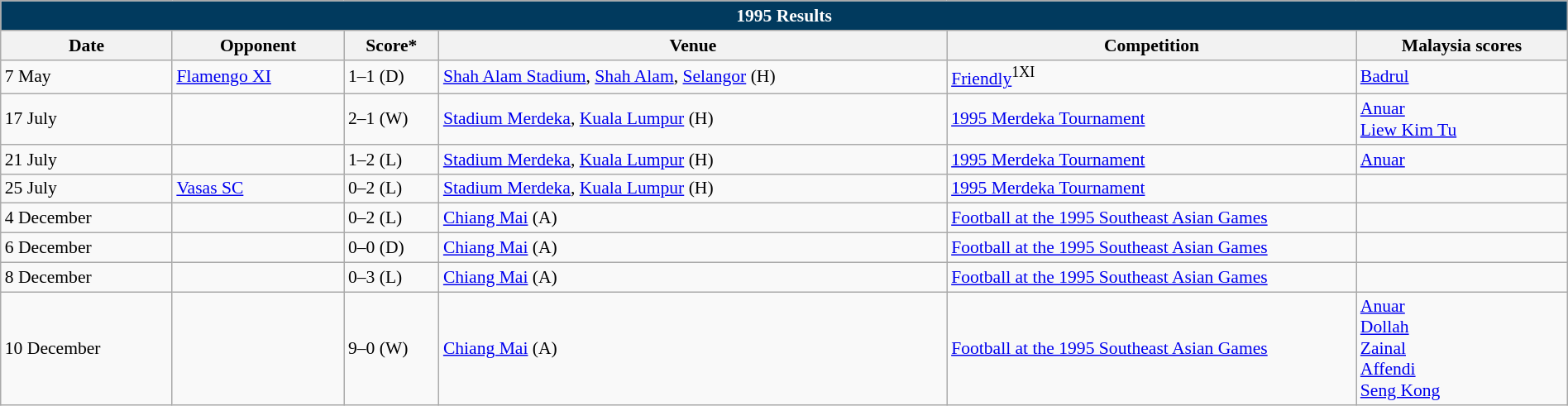<table class="wikitable" width=100% style="text-align:left;font-size:90%;">
<tr>
<th colspan=9 style="background: #013A5E; color: #FFFFFF;">1995 Results</th>
</tr>
<tr>
<th width=80>Date</th>
<th width=80>Opponent</th>
<th width=20>Score*</th>
<th width=250>Venue</th>
<th width=200>Competition</th>
<th width=100>Malaysia scores</th>
</tr>
<tr>
<td>7 May</td>
<td> <a href='#'>Flamengo XI</a></td>
<td>1–1 (D)</td>
<td><a href='#'>Shah Alam Stadium</a>, <a href='#'>Shah Alam</a>, <a href='#'>Selangor</a> (H)</td>
<td><a href='#'>Friendly</a><sup>1XI</sup></td>
<td><a href='#'>Badrul</a> </td>
</tr>
<tr>
<td>17 July</td>
<td></td>
<td>2–1 (W)</td>
<td><a href='#'>Stadium Merdeka</a>, <a href='#'>Kuala Lumpur</a> (H)</td>
<td><a href='#'>1995 Merdeka Tournament</a></td>
<td><a href='#'>Anuar</a> <br><a href='#'>Liew Kim Tu</a> </td>
</tr>
<tr>
<td>21 July</td>
<td></td>
<td>1–2 (L)</td>
<td><a href='#'>Stadium Merdeka</a>, <a href='#'>Kuala Lumpur</a> (H)</td>
<td><a href='#'>1995 Merdeka Tournament</a></td>
<td><a href='#'>Anuar</a> </td>
</tr>
<tr>
<td>25 July</td>
<td> <a href='#'>Vasas SC</a></td>
<td>0–2 (L)</td>
<td><a href='#'>Stadium Merdeka</a>, <a href='#'>Kuala Lumpur</a> (H)</td>
<td><a href='#'>1995 Merdeka Tournament</a></td>
<td></td>
</tr>
<tr>
<td>4 December</td>
<td></td>
<td>0–2 (L)</td>
<td><a href='#'>Chiang Mai</a> (A)</td>
<td><a href='#'>Football at the 1995 Southeast Asian Games</a></td>
<td></td>
</tr>
<tr>
<td>6 December</td>
<td></td>
<td>0–0 (D)</td>
<td><a href='#'>Chiang Mai</a> (A)</td>
<td><a href='#'>Football at the 1995 Southeast Asian Games</a></td>
<td></td>
</tr>
<tr>
<td>8 December</td>
<td></td>
<td>0–3 (L)</td>
<td><a href='#'>Chiang Mai</a> (A)</td>
<td><a href='#'>Football at the 1995 Southeast Asian Games</a></td>
<td></td>
</tr>
<tr>
<td>10 December</td>
<td></td>
<td>9–0 (W)</td>
<td><a href='#'>Chiang Mai</a> (A)</td>
<td><a href='#'>Football at the 1995 Southeast Asian Games</a></td>
<td><a href='#'>Anuar</a>    <br> <a href='#'>Dollah</a>    <br> <a href='#'>Zainal</a>  <br> <a href='#'>Affendi</a>  <br> <a href='#'>Seng Kong</a> </td>
</tr>
</table>
